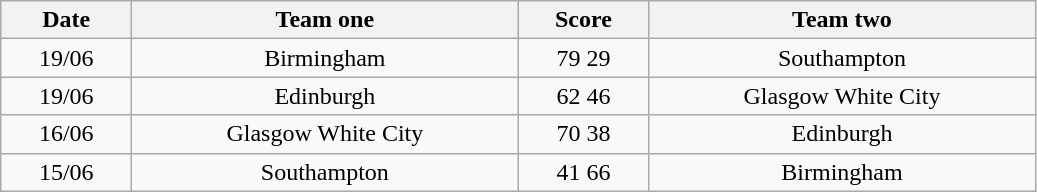<table class="wikitable" style="text-align: center">
<tr>
<th width=80>Date</th>
<th width=250>Team one</th>
<th width=80>Score</th>
<th width=250>Team two</th>
</tr>
<tr>
<td>19/06</td>
<td>Birmingham</td>
<td>79	29</td>
<td>Southampton</td>
</tr>
<tr>
<td>19/06</td>
<td>Edinburgh</td>
<td>62	46</td>
<td>Glasgow White City</td>
</tr>
<tr>
<td>16/06</td>
<td>Glasgow White City</td>
<td>70	38</td>
<td>Edinburgh</td>
</tr>
<tr>
<td>15/06</td>
<td>Southampton</td>
<td>41	66</td>
<td>Birmingham</td>
</tr>
</table>
